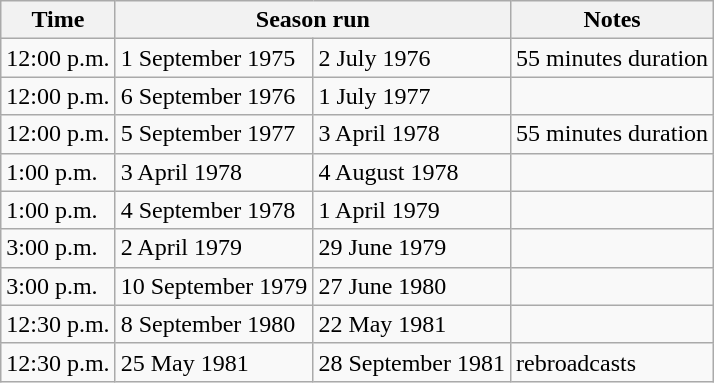<table class="wikitable">
<tr>
<th>Time</th>
<th colspan="2">Season run</th>
<th>Notes</th>
</tr>
<tr>
<td>12:00 p.m.</td>
<td>1 September 1975</td>
<td>2 July 1976</td>
<td>55 minutes duration</td>
</tr>
<tr>
<td>12:00 p.m.</td>
<td>6 September 1976</td>
<td>1 July 1977</td>
<td></td>
</tr>
<tr>
<td>12:00 p.m.</td>
<td>5 September 1977</td>
<td>3 April 1978</td>
<td>55 minutes duration</td>
</tr>
<tr>
<td>1:00 p.m.</td>
<td>3 April 1978</td>
<td>4 August 1978</td>
<td></td>
</tr>
<tr>
<td>1:00 p.m.</td>
<td>4 September 1978</td>
<td>1 April 1979</td>
<td></td>
</tr>
<tr>
<td>3:00 p.m.</td>
<td>2 April 1979</td>
<td>29 June 1979</td>
<td></td>
</tr>
<tr>
<td>3:00 p.m.</td>
<td>10 September 1979</td>
<td>27 June 1980</td>
<td></td>
</tr>
<tr>
<td>12:30 p.m.</td>
<td>8 September 1980</td>
<td>22 May 1981</td>
<td></td>
</tr>
<tr>
<td>12:30 p.m.</td>
<td>25 May 1981</td>
<td>28 September 1981</td>
<td>rebroadcasts</td>
</tr>
</table>
